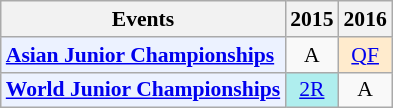<table class="wikitable" style="font-size: 90%; text-align:center">
<tr>
<th>Events</th>
<th>2015</th>
<th>2016</th>
</tr>
<tr>
<td bgcolor="#ECF2FF"; align="left"><strong><a href='#'>Asian Junior Championships</a></strong></td>
<td>A</td>
<td bgcolor=FFEBCD><a href='#'>QF</a></td>
</tr>
<tr>
<td bgcolor="#ECF2FF"; align="left"><strong><a href='#'>World Junior Championships</a></strong></td>
<td bgcolor=AFEEEE><a href='#'>2R</a></td>
<td>A</td>
</tr>
</table>
